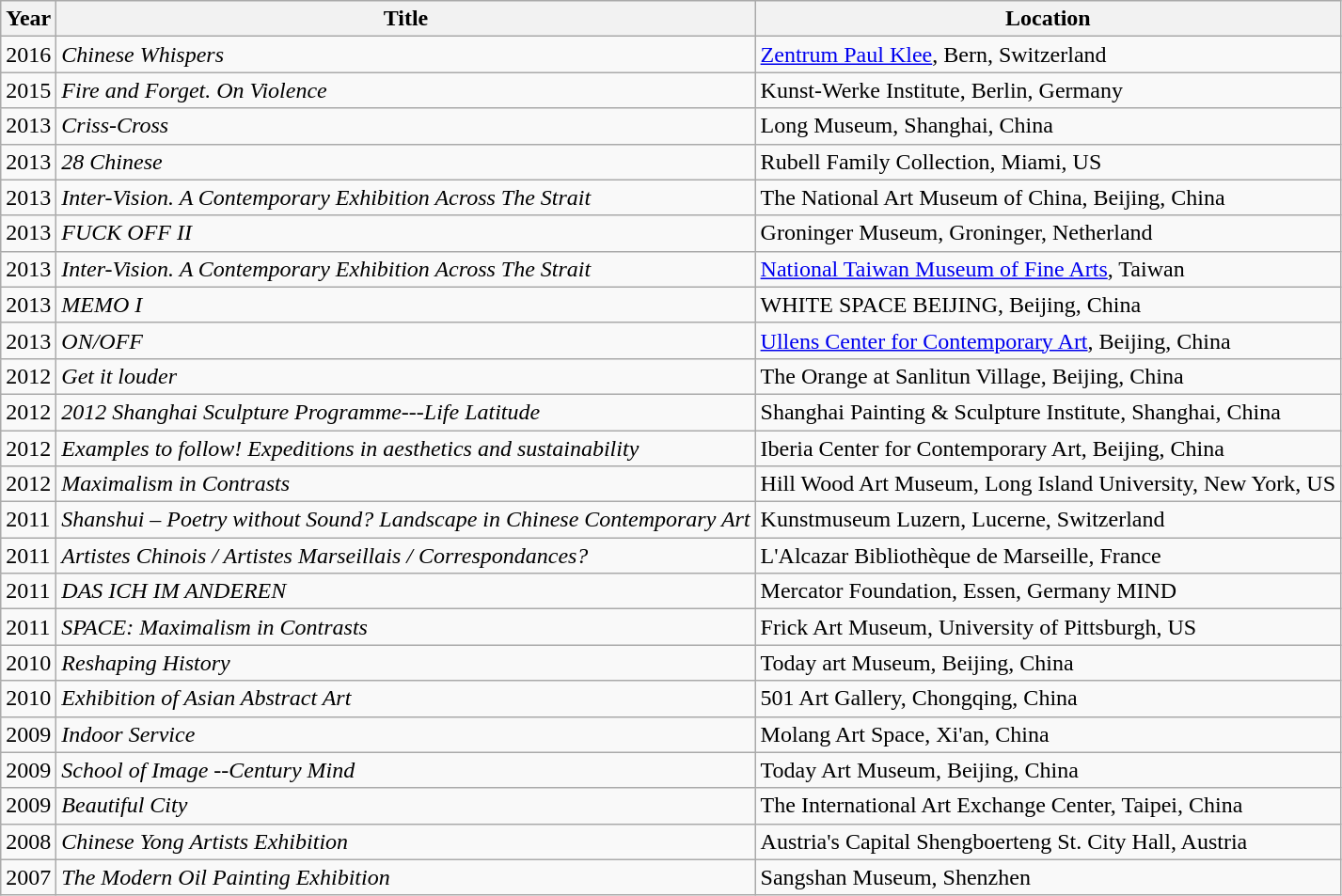<table class="wikitable sortable">
<tr>
<th>Year</th>
<th>Title</th>
<th>Location</th>
</tr>
<tr>
<td>2016</td>
<td><em>Chinese Whispers</em></td>
<td><a href='#'>Zentrum Paul Klee</a>, Bern, Switzerland</td>
</tr>
<tr>
<td>2015</td>
<td><em>Fire and Forget. On Violence</em></td>
<td>Kunst-Werke Institute, Berlin, Germany</td>
</tr>
<tr>
<td>2013</td>
<td><em>Criss-Cross</em></td>
<td>Long Museum, Shanghai, China</td>
</tr>
<tr>
<td>2013</td>
<td><em>28 Chinese</em></td>
<td>Rubell Family Collection, Miami, US</td>
</tr>
<tr>
<td>2013</td>
<td><em>Inter-Vision. A Contemporary Exhibition Across The Strait</em></td>
<td>The National Art Museum of China, Beijing, China</td>
</tr>
<tr>
<td>2013</td>
<td><em>FUCK OFF II</em></td>
<td>Groninger Museum, Groninger, Netherland</td>
</tr>
<tr>
<td>2013</td>
<td><em>Inter-Vision. A Contemporary Exhibition Across The Strait</em></td>
<td><a href='#'>National Taiwan Museum of Fine Arts</a>, Taiwan</td>
</tr>
<tr>
<td>2013</td>
<td><em>MEMO I</em></td>
<td>WHITE SPACE BEIJING, Beijing, China</td>
</tr>
<tr>
<td>2013</td>
<td><em>ON/OFF</em></td>
<td><a href='#'>Ullens Center for Contemporary Art</a>, Beijing, China</td>
</tr>
<tr>
<td>2012</td>
<td><em>Get it louder</em></td>
<td>The Orange at Sanlitun Village, Beijing, China</td>
</tr>
<tr>
<td>2012</td>
<td><em>2012 Shanghai Sculpture Programme---Life Latitude</em></td>
<td>Shanghai Painting & Sculpture Institute, Shanghai, China</td>
</tr>
<tr>
<td>2012</td>
<td><em>Examples to follow! Expeditions in aesthetics and sustainability</em></td>
<td>Iberia Center for Contemporary Art, Beijing, China</td>
</tr>
<tr>
<td>2012</td>
<td><em>Maximalism in Contrasts</em></td>
<td>Hill Wood Art Museum, Long Island University, New York, US</td>
</tr>
<tr>
<td>2011</td>
<td><em>Shanshui – Poetry without Sound? Landscape in Chinese Contemporary Art</em></td>
<td>Kunstmuseum Luzern, Lucerne, Switzerland</td>
</tr>
<tr>
<td>2011</td>
<td><em>Artistes Chinois / Artistes Marseillais / Correspondances?</em></td>
<td>L'Alcazar Bibliothèque de Marseille, France</td>
</tr>
<tr>
<td>2011</td>
<td><em>DAS ICH IM ANDEREN</em></td>
<td>Mercator Foundation, Essen, Germany MIND</td>
</tr>
<tr>
<td>2011</td>
<td><em>SPACE: Maximalism in Contrasts</em></td>
<td>Frick Art Museum, University of Pittsburgh, US</td>
</tr>
<tr>
<td>2010</td>
<td><em>Reshaping History</em></td>
<td>Today art Museum, Beijing, China</td>
</tr>
<tr>
<td>2010</td>
<td><em>Exhibition of Asian Abstract Art</em></td>
<td>501 Art Gallery, Chongqing, China</td>
</tr>
<tr>
<td>2009</td>
<td><em>Indoor Service</em></td>
<td>Molang Art Space, Xi'an, China</td>
</tr>
<tr>
<td>2009</td>
<td><em>School of Image --Century Mind</em></td>
<td>Today Art Museum, Beijing, China</td>
</tr>
<tr>
<td>2009</td>
<td><em>Beautiful City</em></td>
<td>The International Art Exchange Center, Taipei, China</td>
</tr>
<tr>
<td>2008</td>
<td><em>Chinese Yong Artists Exhibition</em></td>
<td>Austria's Capital Shengboerteng St. City Hall, Austria</td>
</tr>
<tr>
<td>2007</td>
<td><em>The Modern Oil Painting Exhibition</em></td>
<td>Sangshan Museum, Shenzhen</td>
</tr>
</table>
